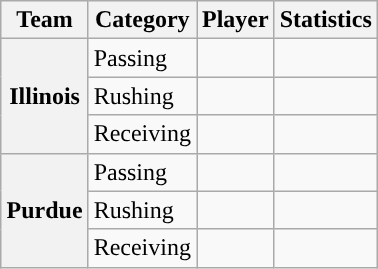<table class="wikitable" style="float:right">
<tr>
<th>Team</th>
<th>Category</th>
<th>Player</th>
<th>Statistics</th>
</tr>
<tr>
<th rowspan=3>Illinois</th>
<td>Passing</td>
<td></td>
<td></td>
</tr>
<tr>
<td>Rushing</td>
<td></td>
<td></td>
</tr>
<tr>
<td>Receiving</td>
<td></td>
<td></td>
</tr>
<tr>
<th rowspan=3>Purdue</th>
<td>Passing</td>
<td></td>
<td></td>
</tr>
<tr>
<td>Rushing</td>
<td></td>
<td></td>
</tr>
<tr>
<td>Receiving</td>
<td></td>
<td></td>
</tr>
</table>
